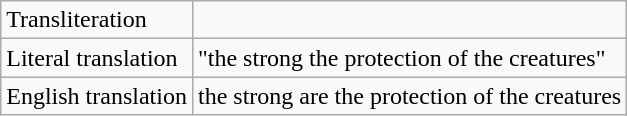<table class="wikitable">
<tr>
<td>Transliteration</td>
<td></td>
</tr>
<tr>
<td>Literal translation</td>
<td>"the strong the protection of the creatures"</td>
</tr>
<tr>
<td>English translation</td>
<td>the strong are the protection of the creatures</td>
</tr>
</table>
